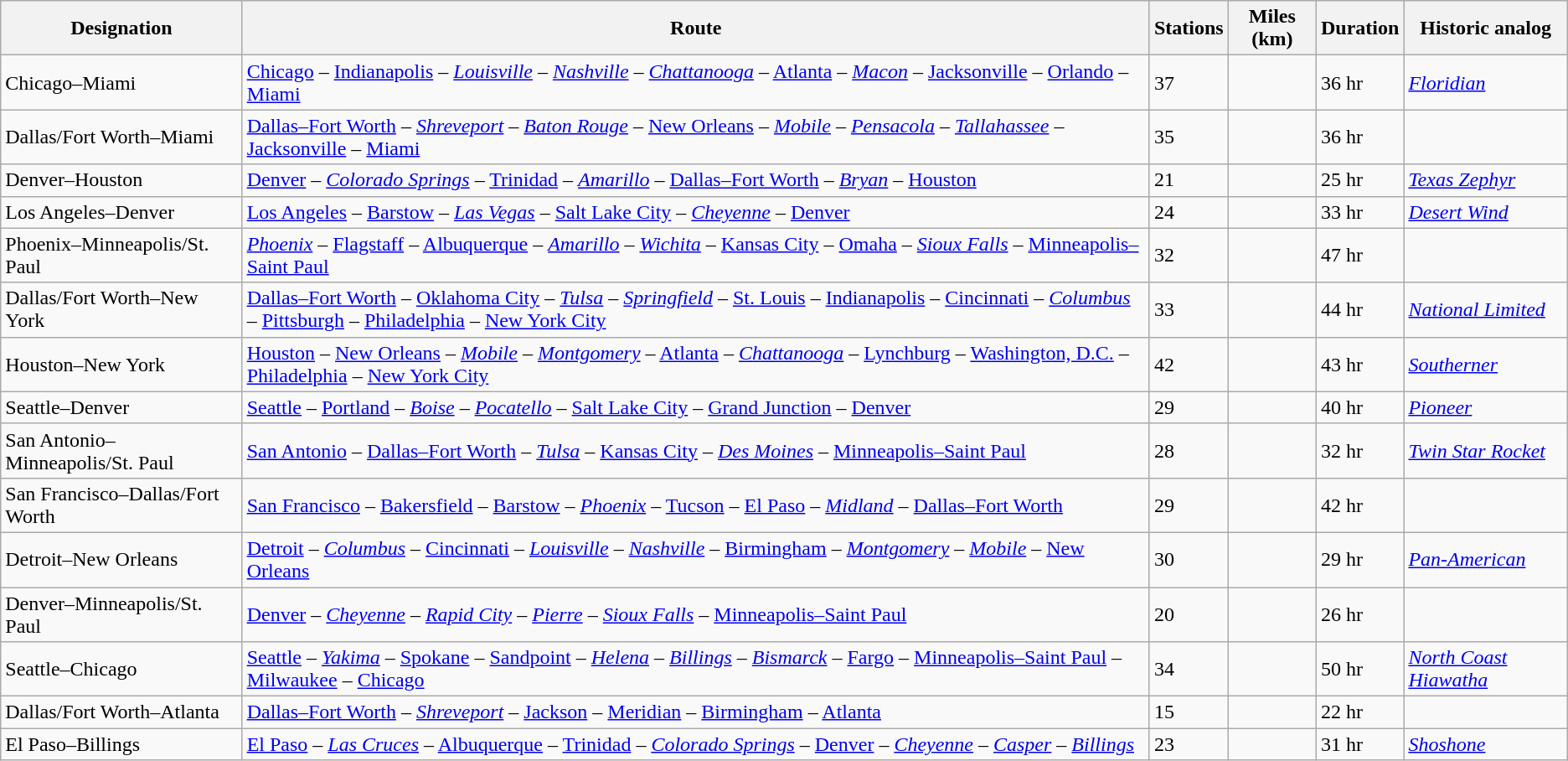<table class="wikitable sortable">
<tr>
<th>Designation</th>
<th>Route</th>
<th>Stations</th>
<th>Miles (km)</th>
<th>Duration</th>
<th>Historic analog</th>
</tr>
<tr>
<td>Chicago–Miami</td>
<td><a href='#'>Chicago</a> – <a href='#'>Indianapolis</a> – <em><a href='#'>Louisville</a></em> – <em><a href='#'>Nashville</a></em> – <em><a href='#'>Chattanooga</a></em> – <a href='#'>Atlanta</a> – <em><a href='#'>Macon</a></em> – <a href='#'>Jacksonville</a> – <a href='#'>Orlando</a> – <a href='#'>Miami</a></td>
<td>37</td>
<td data-sort-value="1531"></td>
<td>36 hr</td>
<td><a href='#'><em>Floridian</em></a></td>
</tr>
<tr>
<td>Dallas/Fort Worth–Miami</td>
<td><a href='#'>Dallas–Fort Worth</a> – <em><a href='#'>Shreveport</a></em> – <em><a href='#'>Baton Rouge</a></em> – <a href='#'>New Orleans</a> – <em><a href='#'>Mobile</a></em> – <em><a href='#'>Pensacola</a></em> – <em><a href='#'>Tallahassee</a></em> – <a href='#'>Jacksonville</a> – <a href='#'>Miami</a></td>
<td>35</td>
<td data-sort-value="1507"></td>
<td>36 hr</td>
<td></td>
</tr>
<tr>
<td>Denver–Houston</td>
<td><a href='#'>Denver</a> – <em><a href='#'>Colorado Springs</a></em> – <a href='#'>Trinidad</a> – <em><a href='#'>Amarillo</a></em> – <a href='#'>Dallas–Fort Worth</a> – <em><a href='#'>Bryan</a></em> – <a href='#'>Houston</a></td>
<td>21</td>
<td data-sort-value="1088"></td>
<td>25 hr</td>
<td><em><a href='#'>Texas Zephyr</a></em></td>
</tr>
<tr>
<td>Los Angeles–Denver</td>
<td><a href='#'>Los Angeles</a> – <a href='#'>Barstow</a> – <em><a href='#'>Las Vegas</a></em> – <a href='#'>Salt Lake City</a> – <em><a href='#'>Cheyenne</a></em> – <a href='#'>Denver</a></td>
<td>24</td>
<td data-sort-value="1423"></td>
<td>33 hr</td>
<td><em><a href='#'>Desert Wind</a></em></td>
</tr>
<tr>
<td>Phoenix–Minneapolis/St. Paul</td>
<td><em><a href='#'>Phoenix</a></em> – <a href='#'>Flagstaff</a> – <a href='#'>Albuquerque</a> – <em><a href='#'>Amarillo</a></em> – <em><a href='#'>Wichita</a></em> – <a href='#'>Kansas City</a> – <a href='#'>Omaha</a> – <em><a href='#'>Sioux Falls</a></em> – <a href='#'>Minneapolis–Saint Paul</a></td>
<td>32</td>
<td data-sort-value="2135"></td>
<td>47 hr</td>
<td></td>
</tr>
<tr>
<td>Dallas/Fort Worth–New York</td>
<td><a href='#'>Dallas–Fort Worth</a> – <a href='#'>Oklahoma City</a> – <em><a href='#'>Tulsa</a></em> – <em><a href='#'>Springfield</a></em> – <a href='#'>St. Louis</a> – <a href='#'>Indianapolis</a> – <a href='#'>Cincinnati</a> – <em><a href='#'>Columbus</a></em> – <a href='#'>Pittsburgh</a> – <a href='#'>Philadelphia</a> – <a href='#'>New York City</a></td>
<td>33</td>
<td data-sort-value="1907"></td>
<td>44 hr</td>
<td><a href='#'><em>National Limited</em></a></td>
</tr>
<tr>
<td>Houston–New York</td>
<td><a href='#'>Houston</a> – <a href='#'>New Orleans</a> – <em><a href='#'>Mobile</a></em> – <em><a href='#'>Montgomery</a></em> – <a href='#'>Atlanta</a> – <em><a href='#'>Chattanooga</a></em> – <a href='#'>Lynchburg</a> – <a href='#'>Washington, D.C.</a> – <a href='#'>Philadelphia</a> – <a href='#'>New York City</a></td>
<td>42</td>
<td data-sort-value="1841"></td>
<td>43 hr</td>
<td><a href='#'><em>Southerner</em></a></td>
</tr>
<tr>
<td>Seattle–Denver</td>
<td><a href='#'>Seattle</a> – <a href='#'>Portland</a> – <em><a href='#'>Boise</a></em> – <em><a href='#'>Pocatello</a></em> – <a href='#'>Salt Lake City</a> – <a href='#'>Grand Junction</a> – <a href='#'>Denver</a></td>
<td>29</td>
<td data-sort-value="1647"></td>
<td>40 hr</td>
<td><a href='#'><em>Pioneer</em></a></td>
</tr>
<tr>
<td>San Antonio–Minneapolis/St. Paul</td>
<td><a href='#'>San Antonio</a> – <a href='#'>Dallas–Fort Worth</a> – <em><a href='#'>Tulsa</a></em> – <a href='#'>Kansas City</a> – <em><a href='#'>Des Moines</a></em> – <a href='#'>Minneapolis–Saint Paul</a></td>
<td>28</td>
<td data-sort-value="1292"></td>
<td>32 hr</td>
<td><em><a href='#'>Twin Star Rocket</a></em></td>
</tr>
<tr>
<td>San Francisco–Dallas/Fort Worth</td>
<td><a href='#'>San Francisco</a> – <a href='#'>Bakersfield</a> – <a href='#'>Barstow</a> – <em><a href='#'>Phoenix</a></em> – <a href='#'>Tucson</a> – <a href='#'>El Paso</a> – <em><a href='#'>Midland</a></em> – <a href='#'>Dallas–Fort Worth</a></td>
<td>29</td>
<td data-sort-value="1906"></td>
<td>42 hr</td>
<td></td>
</tr>
<tr>
<td>Detroit–New Orleans</td>
<td><a href='#'>Detroit</a> – <em><a href='#'>Columbus</a></em> – <a href='#'>Cincinnati</a> – <em><a href='#'>Louisville</a></em> – <em><a href='#'>Nashville</a></em> – <a href='#'>Birmingham</a> – <em><a href='#'>Montgomery</a></em> – <em><a href='#'>Mobile</a></em> – <a href='#'>New Orleans</a></td>
<td>30</td>
<td data-sort-value="1244"></td>
<td>29 hr</td>
<td><a href='#'><em>Pan-American</em></a></td>
</tr>
<tr>
<td>Denver–Minneapolis/St. Paul</td>
<td><a href='#'>Denver</a> – <em><a href='#'>Cheyenne</a></em> – <em><a href='#'>Rapid City</a></em> – <em><a href='#'>Pierre</a></em> – <em><a href='#'>Sioux Falls</a></em> – <a href='#'>Minneapolis–Saint Paul</a></td>
<td>20</td>
<td data-sort-value="1143"></td>
<td>26 hr</td>
<td></td>
</tr>
<tr>
<td>Seattle–Chicago</td>
<td><a href='#'>Seattle</a> – <em><a href='#'>Yakima</a></em> – <a href='#'>Spokane</a> – <a href='#'>Sandpoint</a> – <em><a href='#'>Helena</a></em> – <em><a href='#'>Billings</a></em> – <em><a href='#'>Bismarck</a></em> – <a href='#'>Fargo</a> – <a href='#'>Minneapolis–Saint Paul</a> – <a href='#'>Milwaukee</a> – <a href='#'>Chicago</a></td>
<td>34</td>
<td data-sort-value="2314"></td>
<td>50 hr</td>
<td><em><a href='#'>North Coast Hiawatha</a></em></td>
</tr>
<tr>
<td>Dallas/Fort Worth–Atlanta</td>
<td><a href='#'>Dallas–Fort Worth</a> – <em><a href='#'>Shreveport</a></em> – <a href='#'>Jackson</a> – <a href='#'>Meridian</a> – <a href='#'>Birmingham</a> – <a href='#'>Atlanta</a></td>
<td>15</td>
<td data-sort-value="855"></td>
<td>22 hr</td>
<td></td>
</tr>
<tr>
<td>El Paso–Billings</td>
<td><a href='#'>El Paso</a> – <em><a href='#'>Las Cruces</a></em> – <a href='#'>Albuquerque</a> – <a href='#'>Trinidad</a> – <em><a href='#'>Colorado Springs</a></em> – <a href='#'>Denver</a> – <em><a href='#'>Cheyenne</a></em> – <em><a href='#'>Casper</a></em> – <em><a href='#'>Billings</a></em></td>
<td>23</td>
<td data-sort-value="1390"></td>
<td>31 hr</td>
<td><em><a href='#'>Shoshone</a></em></td>
</tr>
</table>
